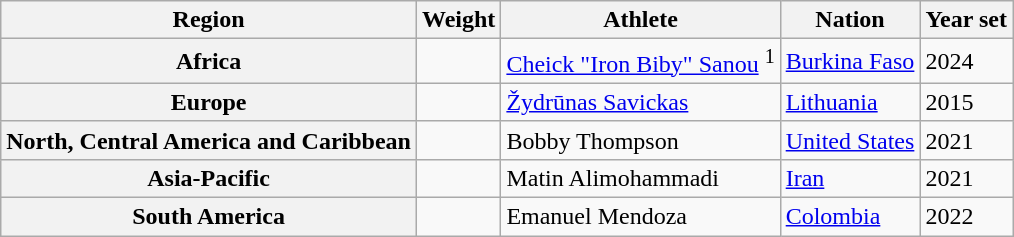<table class="wikitable">
<tr>
<th>Region</th>
<th>Weight</th>
<th>Athlete</th>
<th>Nation</th>
<th>Year set</th>
</tr>
<tr>
<th>Africa</th>
<td></td>
<td><a href='#'>Cheick "Iron Biby" Sanou</a> <sup>1</sup></td>
<td> <a href='#'>Burkina Faso</a></td>
<td>2024</td>
</tr>
<tr>
<th>Europe</th>
<td></td>
<td><a href='#'>Žydrūnas Savickas</a></td>
<td> <a href='#'>Lithuania</a></td>
<td>2015</td>
</tr>
<tr>
<th>North, Central America and Caribbean</th>
<td></td>
<td>Bobby Thompson</td>
<td> <a href='#'>United States</a></td>
<td>2021</td>
</tr>
<tr>
<th>Asia-Pacific</th>
<td></td>
<td>Matin Alimohammadi</td>
<td> <a href='#'>Iran</a></td>
<td>2021</td>
</tr>
<tr>
<th>South America</th>
<td></td>
<td>Emanuel Mendoza</td>
<td> <a href='#'>Colombia</a></td>
<td>2022</td>
</tr>
</table>
